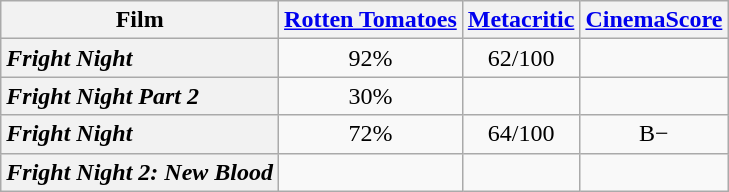<table class="wikitable sortable plainrowheaders" style="text-align: center;">
<tr>
<th>Film</th>
<th><a href='#'>Rotten Tomatoes</a></th>
<th><a href='#'>Metacritic</a></th>
<th><a href='#'>CinemaScore</a></th>
</tr>
<tr>
<th style="text-align: left;"><em>Fright Night</em> </th>
<td>92% <br></td>
<td>62/100 <br></td>
<td></td>
</tr>
<tr>
<th style="text-align: left;"><em>Fright Night Part 2</em></th>
<td>30% <br></td>
<td></td>
<td></td>
</tr>
<tr>
<th style="text-align: left;"><em>Fright Night</em> </th>
<td>72% <br></td>
<td>64/100 <br></td>
<td>B−</td>
</tr>
<tr>
<th style="text-align: left;"><em>Fright Night 2: New Blood</em></th>
<td></td>
<td></td>
<td></td>
</tr>
</table>
